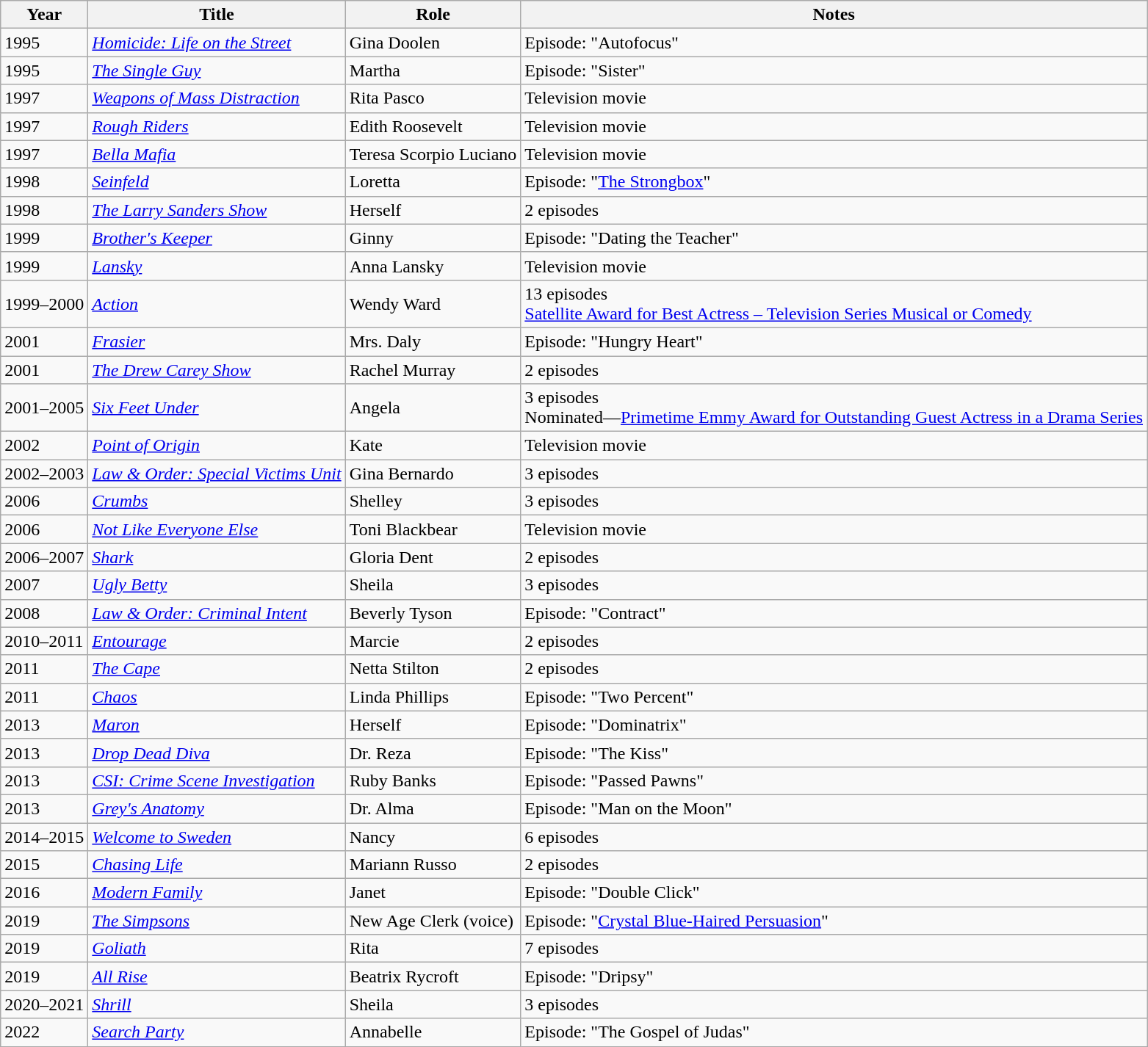<table class="wikitable sortable">
<tr>
<th>Year</th>
<th>Title</th>
<th>Role</th>
<th class="unsortable">Notes</th>
</tr>
<tr>
<td>1995</td>
<td><em><a href='#'>Homicide: Life on the Street</a></em></td>
<td>Gina Doolen</td>
<td>Episode: "Autofocus"</td>
</tr>
<tr>
<td>1995</td>
<td><em><a href='#'>The Single Guy</a></em></td>
<td>Martha</td>
<td>Episode: "Sister"</td>
</tr>
<tr>
<td>1997</td>
<td><em><a href='#'>Weapons of Mass Distraction</a></em></td>
<td>Rita Pasco</td>
<td>Television movie</td>
</tr>
<tr>
<td>1997</td>
<td><em><a href='#'>Rough Riders</a></em></td>
<td>Edith Roosevelt</td>
<td>Television movie</td>
</tr>
<tr>
<td>1997</td>
<td><em><a href='#'>Bella Mafia</a></em></td>
<td>Teresa Scorpio Luciano</td>
<td>Television movie</td>
</tr>
<tr>
<td>1998</td>
<td><em><a href='#'>Seinfeld</a></em></td>
<td>Loretta</td>
<td>Episode: "<a href='#'>The Strongbox</a>"</td>
</tr>
<tr>
<td>1998</td>
<td><em><a href='#'>The Larry Sanders Show</a></em></td>
<td>Herself</td>
<td>2 episodes</td>
</tr>
<tr>
<td>1999</td>
<td><em><a href='#'>Brother's Keeper</a></em></td>
<td>Ginny</td>
<td>Episode: "Dating the Teacher"</td>
</tr>
<tr>
<td>1999</td>
<td><em><a href='#'>Lansky</a></em></td>
<td>Anna Lansky</td>
<td>Television movie</td>
</tr>
<tr>
<td>1999–2000</td>
<td><em><a href='#'>Action</a></em></td>
<td>Wendy Ward</td>
<td>13 episodes<br><a href='#'>Satellite Award for Best Actress – Television Series Musical or Comedy</a></td>
</tr>
<tr>
<td>2001</td>
<td><em><a href='#'>Frasier</a></em></td>
<td>Mrs. Daly</td>
<td>Episode: "Hungry Heart"</td>
</tr>
<tr>
<td>2001</td>
<td><em><a href='#'>The Drew Carey Show</a></em></td>
<td>Rachel Murray</td>
<td>2 episodes</td>
</tr>
<tr>
<td>2001–2005</td>
<td><em><a href='#'>Six Feet Under</a></em></td>
<td>Angela</td>
<td>3 episodes<br>Nominated—<a href='#'>Primetime Emmy Award for Outstanding Guest Actress in a Drama Series</a></td>
</tr>
<tr>
<td>2002</td>
<td><em><a href='#'>Point of Origin</a></em></td>
<td>Kate</td>
<td>Television movie</td>
</tr>
<tr>
<td>2002–2003</td>
<td><em><a href='#'>Law & Order: Special Victims Unit</a></em></td>
<td>Gina Bernardo</td>
<td>3 episodes</td>
</tr>
<tr>
<td>2006</td>
<td><em><a href='#'>Crumbs</a></em></td>
<td>Shelley</td>
<td>3 episodes</td>
</tr>
<tr>
<td>2006</td>
<td><em><a href='#'>Not Like Everyone Else</a></em></td>
<td>Toni Blackbear</td>
<td>Television movie</td>
</tr>
<tr>
<td>2006–2007</td>
<td><em><a href='#'>Shark</a></em></td>
<td>Gloria Dent</td>
<td>2 episodes</td>
</tr>
<tr>
<td>2007</td>
<td><em><a href='#'>Ugly Betty</a></em></td>
<td>Sheila</td>
<td>3 episodes</td>
</tr>
<tr>
<td>2008</td>
<td><em><a href='#'>Law & Order: Criminal Intent</a></em></td>
<td>Beverly Tyson</td>
<td>Episode: "Contract"</td>
</tr>
<tr>
<td>2010–2011</td>
<td><em><a href='#'>Entourage</a></em></td>
<td>Marcie</td>
<td>2 episodes</td>
</tr>
<tr>
<td>2011</td>
<td><em><a href='#'>The Cape</a></em></td>
<td>Netta Stilton</td>
<td>2 episodes</td>
</tr>
<tr>
<td>2011</td>
<td><em><a href='#'>Chaos</a></em></td>
<td>Linda Phillips</td>
<td>Episode: "Two Percent"</td>
</tr>
<tr>
<td>2013</td>
<td><em><a href='#'>Maron</a></em></td>
<td>Herself</td>
<td>Episode: "Dominatrix"</td>
</tr>
<tr>
<td>2013</td>
<td><em><a href='#'>Drop Dead Diva</a></em></td>
<td>Dr. Reza</td>
<td>Episode: "The Kiss"</td>
</tr>
<tr>
<td>2013</td>
<td><em><a href='#'>CSI: Crime Scene Investigation</a></em></td>
<td>Ruby Banks</td>
<td>Episode: "Passed Pawns"</td>
</tr>
<tr>
<td>2013</td>
<td><em><a href='#'>Grey's Anatomy</a></em></td>
<td>Dr. Alma</td>
<td>Episode: "Man on the Moon"</td>
</tr>
<tr>
<td>2014–2015</td>
<td><em><a href='#'>Welcome to Sweden</a></em></td>
<td>Nancy</td>
<td>6 episodes</td>
</tr>
<tr>
<td>2015</td>
<td><em><a href='#'>Chasing Life</a></em></td>
<td>Mariann Russo</td>
<td>2 episodes</td>
</tr>
<tr>
<td>2016</td>
<td><em><a href='#'>Modern Family</a></em></td>
<td>Janet</td>
<td>Episode: "Double Click"</td>
</tr>
<tr>
<td>2019</td>
<td><em><a href='#'>The Simpsons</a></em></td>
<td>New Age Clerk (voice)</td>
<td>Episode: "<a href='#'>Crystal Blue-Haired Persuasion</a>"</td>
</tr>
<tr>
<td>2019</td>
<td><em><a href='#'>Goliath</a></em></td>
<td>Rita</td>
<td>7 episodes</td>
</tr>
<tr>
<td>2019</td>
<td><em><a href='#'>All Rise</a></em></td>
<td>Beatrix Rycroft</td>
<td>Episode: "Dripsy"</td>
</tr>
<tr>
<td>2020–2021</td>
<td><em><a href='#'>Shrill</a></em></td>
<td>Sheila</td>
<td>3 episodes</td>
</tr>
<tr>
<td>2022</td>
<td><em><a href='#'>Search Party</a></em></td>
<td>Annabelle</td>
<td>Episode: "The Gospel of Judas"</td>
</tr>
</table>
